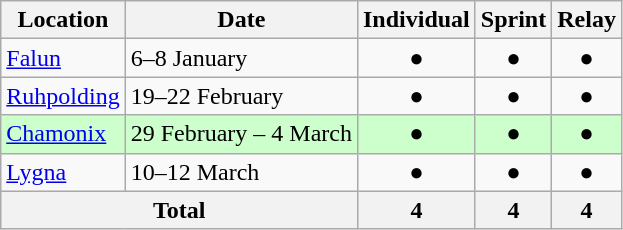<table class="wikitable" border="1">
<tr>
<th>Location</th>
<th>Date</th>
<th>Individual</th>
<th>Sprint</th>
<th>Relay</th>
</tr>
<tr align=center>
<td align=left> <a href='#'>Falun</a></td>
<td align=left>6–8 January</td>
<td>●</td>
<td>●</td>
<td>●</td>
</tr>
<tr align=center>
<td align=left> <a href='#'>Ruhpolding</a></td>
<td align=left>19–22 February</td>
<td>●</td>
<td>●</td>
<td>●</td>
</tr>
<tr align=center style="background:#ccffcc">
<td align=left> <a href='#'>Chamonix</a></td>
<td align=left>29 February – 4 March</td>
<td>●</td>
<td>●</td>
<td>●</td>
</tr>
<tr align=center>
<td align=left> <a href='#'>Lygna</a></td>
<td align=left>10–12 March</td>
<td>●</td>
<td>●</td>
<td>●</td>
</tr>
<tr align=center>
<th colspan="2">Total</th>
<th>4</th>
<th>4</th>
<th>4</th>
</tr>
</table>
